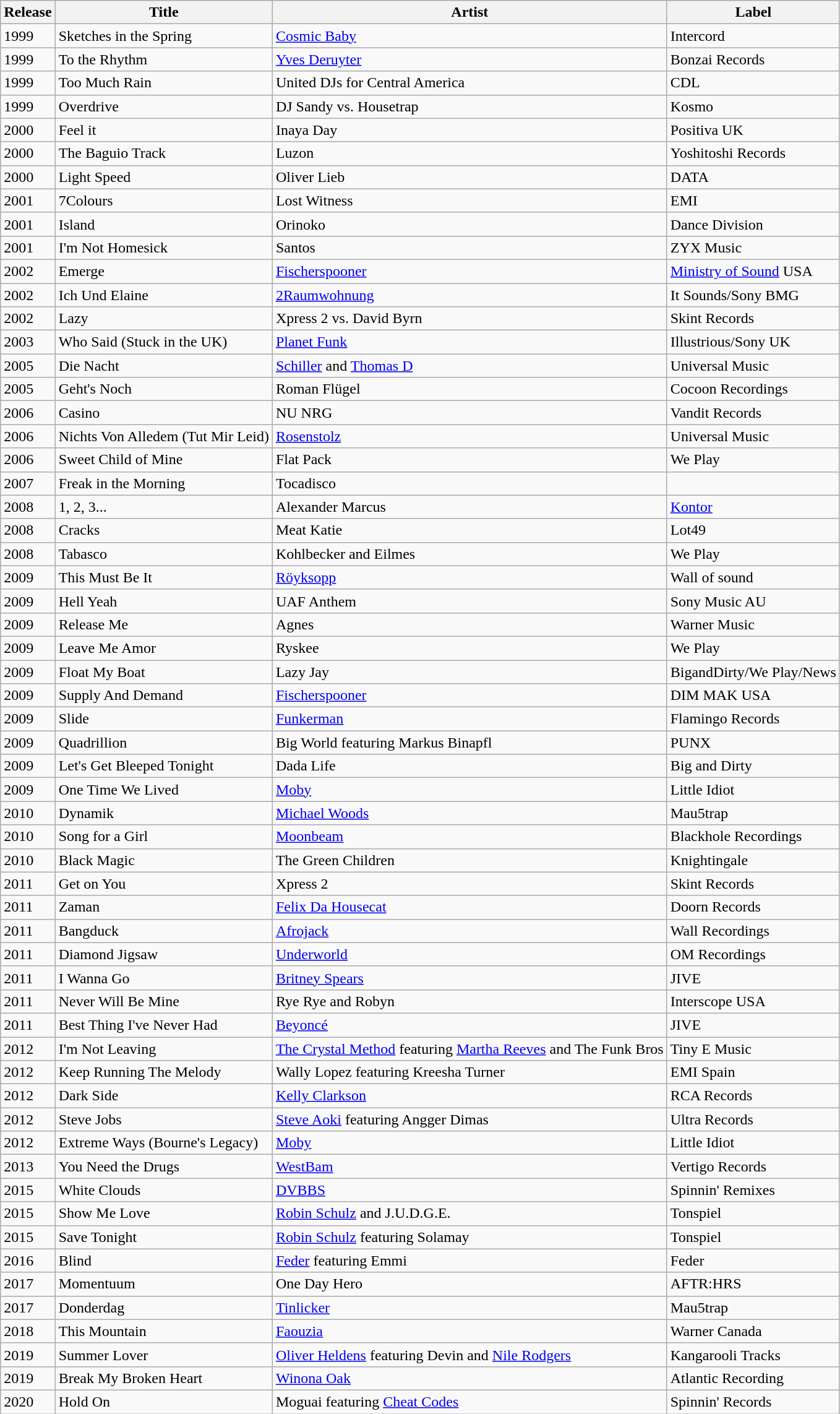<table class="wikitable">
<tr>
<th>Release</th>
<th>Title</th>
<th>Artist</th>
<th>Label</th>
</tr>
<tr>
<td>1999</td>
<td>Sketches in the Spring</td>
<td><a href='#'>Cosmic Baby</a></td>
<td>Intercord</td>
</tr>
<tr>
<td>1999</td>
<td>To the Rhythm</td>
<td><a href='#'>Yves Deruyter</a></td>
<td>Bonzai Records</td>
</tr>
<tr>
<td>1999</td>
<td>Too Much Rain</td>
<td>United DJs for Central America</td>
<td>CDL</td>
</tr>
<tr>
<td>1999</td>
<td>Overdrive</td>
<td>DJ Sandy vs. Housetrap</td>
<td>Kosmo</td>
</tr>
<tr>
<td>2000</td>
<td>Feel it</td>
<td>Inaya Day</td>
<td>Positiva UK</td>
</tr>
<tr>
<td>2000</td>
<td>The Baguio Track</td>
<td>Luzon</td>
<td>Yoshitoshi Records</td>
</tr>
<tr>
<td>2000</td>
<td>Light Speed</td>
<td>Oliver Lieb</td>
<td>DATA</td>
</tr>
<tr>
<td>2001</td>
<td>7Colours</td>
<td>Lost Witness</td>
<td>EMI</td>
</tr>
<tr>
<td>2001</td>
<td>Island</td>
<td>Orinoko</td>
<td>Dance Division</td>
</tr>
<tr>
<td>2001</td>
<td>I'm Not Homesick</td>
<td>Santos</td>
<td>ZYX Music</td>
</tr>
<tr>
<td>2002</td>
<td>Emerge</td>
<td><a href='#'>Fischerspooner</a></td>
<td><a href='#'>Ministry of Sound</a> USA</td>
</tr>
<tr>
<td>2002</td>
<td>Ich Und Elaine</td>
<td><a href='#'>2Raumwohnung</a></td>
<td>It Sounds/Sony BMG</td>
</tr>
<tr>
<td>2002</td>
<td>Lazy</td>
<td>Xpress 2 vs. David Byrn</td>
<td>Skint Records</td>
</tr>
<tr>
<td>2003</td>
<td>Who Said (Stuck in the UK)</td>
<td><a href='#'>Planet Funk</a></td>
<td>Illustrious/Sony UK</td>
</tr>
<tr>
<td>2005</td>
<td>Die Nacht</td>
<td><a href='#'>Schiller</a> and <a href='#'>Thomas D</a></td>
<td>Universal Music</td>
</tr>
<tr>
<td>2005</td>
<td>Geht's Noch</td>
<td>Roman Flügel</td>
<td>Cocoon Recordings</td>
</tr>
<tr>
<td>2006</td>
<td>Casino</td>
<td>NU NRG</td>
<td>Vandit Records</td>
</tr>
<tr>
<td>2006</td>
<td>Nichts Von Alledem (Tut Mir Leid)</td>
<td><a href='#'>Rosenstolz</a></td>
<td>Universal Music</td>
</tr>
<tr>
<td>2006</td>
<td>Sweet Child of Mine</td>
<td>Flat Pack</td>
<td>We Play</td>
</tr>
<tr>
<td>2007</td>
<td>Freak in the Morning</td>
<td>Tocadisco</td>
<td></td>
</tr>
<tr>
<td>2008</td>
<td>1, 2, 3...</td>
<td>Alexander Marcus</td>
<td><a href='#'>Kontor</a></td>
</tr>
<tr>
<td>2008</td>
<td>Cracks</td>
<td>Meat Katie</td>
<td>Lot49</td>
</tr>
<tr>
<td>2008</td>
<td>Tabasco</td>
<td>Kohlbecker and Eilmes</td>
<td>We Play</td>
</tr>
<tr>
<td>2009</td>
<td>This Must Be It</td>
<td><a href='#'>Röyksopp</a></td>
<td>Wall of sound</td>
</tr>
<tr>
<td>2009</td>
<td>Hell Yeah</td>
<td>UAF Anthem</td>
<td>Sony Music AU</td>
</tr>
<tr>
<td>2009</td>
<td>Release Me</td>
<td>Agnes</td>
<td>Warner Music</td>
</tr>
<tr>
<td>2009</td>
<td>Leave Me Amor</td>
<td>Ryskee</td>
<td>We Play</td>
</tr>
<tr>
<td>2009</td>
<td>Float My Boat</td>
<td>Lazy Jay</td>
<td>BigandDirty/We Play/News</td>
</tr>
<tr>
<td>2009</td>
<td>Supply And Demand</td>
<td><a href='#'>Fischerspooner</a></td>
<td>DIM MAK USA</td>
</tr>
<tr>
<td>2009</td>
<td>Slide</td>
<td><a href='#'>Funkerman</a></td>
<td>Flamingo Records</td>
</tr>
<tr>
<td>2009</td>
<td>Quadrillion</td>
<td>Big World featuring Markus Binapfl</td>
<td>PUNX</td>
</tr>
<tr>
<td>2009</td>
<td>Let's Get Bleeped Tonight</td>
<td>Dada Life</td>
<td>Big and Dirty</td>
</tr>
<tr>
<td>2009</td>
<td>One Time We Lived</td>
<td><a href='#'>Moby</a></td>
<td>Little Idiot</td>
</tr>
<tr>
<td>2010</td>
<td>Dynamik</td>
<td><a href='#'>Michael Woods</a></td>
<td>Mau5trap</td>
</tr>
<tr>
<td>2010</td>
<td>Song for a Girl</td>
<td><a href='#'>Moonbeam</a></td>
<td>Blackhole Recordings</td>
</tr>
<tr>
<td>2010</td>
<td>Black Magic</td>
<td>The Green Children</td>
<td>Knightingale</td>
</tr>
<tr>
<td>2011</td>
<td>Get on You</td>
<td>Xpress 2</td>
<td>Skint Records</td>
</tr>
<tr>
<td>2011</td>
<td>Zaman</td>
<td><a href='#'>Felix Da Housecat</a></td>
<td>Doorn Records</td>
</tr>
<tr>
<td>2011</td>
<td>Bangduck</td>
<td><a href='#'>Afrojack</a></td>
<td>Wall Recordings</td>
</tr>
<tr>
<td>2011</td>
<td>Diamond Jigsaw</td>
<td><a href='#'>Underworld</a></td>
<td>OM Recordings</td>
</tr>
<tr>
<td>2011</td>
<td>I Wanna Go</td>
<td><a href='#'>Britney Spears</a></td>
<td>JIVE</td>
</tr>
<tr>
<td>2011</td>
<td>Never Will Be Mine</td>
<td>Rye Rye and Robyn</td>
<td>Interscope USA</td>
</tr>
<tr>
<td>2011</td>
<td>Best Thing I've Never Had</td>
<td><a href='#'>Beyoncé</a></td>
<td>JIVE</td>
</tr>
<tr>
<td>2012</td>
<td>I'm Not Leaving</td>
<td><a href='#'>The Crystal Method</a> featuring <a href='#'>Martha Reeves</a> and The Funk Bros</td>
<td>Tiny E Music</td>
</tr>
<tr>
<td>2012</td>
<td>Keep Running The Melody</td>
<td>Wally Lopez featuring Kreesha Turner</td>
<td>EMI Spain</td>
</tr>
<tr>
<td>2012</td>
<td>Dark Side</td>
<td><a href='#'>Kelly Clarkson</a></td>
<td>RCA Records</td>
</tr>
<tr>
<td>2012</td>
<td>Steve Jobs</td>
<td><a href='#'>Steve Aoki</a> featuring Angger Dimas</td>
<td>Ultra Records</td>
</tr>
<tr>
<td>2012</td>
<td>Extreme Ways (Bourne's Legacy)</td>
<td><a href='#'>Moby</a></td>
<td>Little Idiot</td>
</tr>
<tr>
<td>2013</td>
<td>You Need the Drugs</td>
<td><a href='#'>WestBam</a></td>
<td>Vertigo Records</td>
</tr>
<tr>
<td>2015</td>
<td>White Clouds</td>
<td><a href='#'>DVBBS</a></td>
<td>Spinnin' Remixes</td>
</tr>
<tr>
<td>2015</td>
<td>Show Me Love</td>
<td><a href='#'>Robin Schulz</a> and J.U.D.G.E.</td>
<td>Tonspiel</td>
</tr>
<tr>
<td>2015</td>
<td>Save Tonight</td>
<td><a href='#'>Robin Schulz</a> featuring Solamay</td>
<td>Tonspiel</td>
</tr>
<tr>
<td>2016</td>
<td>Blind</td>
<td><a href='#'>Feder</a> featuring Emmi</td>
<td>Feder</td>
</tr>
<tr>
<td>2017</td>
<td>Momentuum</td>
<td>One Day Hero</td>
<td>AFTR:HRS</td>
</tr>
<tr>
<td>2017</td>
<td>Donderdag</td>
<td><a href='#'>Tinlicker</a></td>
<td>Mau5trap</td>
</tr>
<tr>
<td>2018</td>
<td>This Mountain</td>
<td><a href='#'>Faouzia</a></td>
<td>Warner Canada</td>
</tr>
<tr>
<td>2019</td>
<td>Summer Lover</td>
<td><a href='#'>Oliver Heldens</a> featuring Devin and <a href='#'>Nile Rodgers</a></td>
<td>Kangarooli Tracks</td>
</tr>
<tr>
<td>2019</td>
<td>Break My Broken Heart</td>
<td><a href='#'>Winona Oak</a></td>
<td>Atlantic Recording</td>
</tr>
<tr>
<td>2020</td>
<td>Hold On</td>
<td>Moguai featuring <a href='#'>Cheat Codes</a></td>
<td>Spinnin' Records</td>
</tr>
</table>
